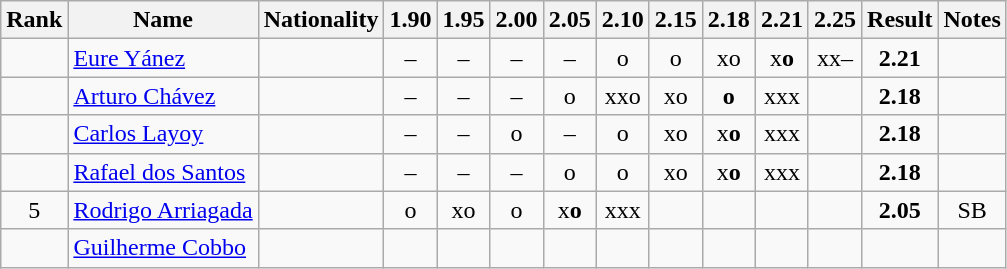<table class="wikitable sortable" style="text-align:center">
<tr>
<th>Rank</th>
<th>Name</th>
<th>Nationality</th>
<th>1.90</th>
<th>1.95</th>
<th>2.00</th>
<th>2.05</th>
<th>2.10</th>
<th>2.15</th>
<th>2.18</th>
<th>2.21</th>
<th>2.25</th>
<th>Result</th>
<th>Notes</th>
</tr>
<tr>
<td></td>
<td align=left><a href='#'>Eure Yánez</a></td>
<td align=left></td>
<td>–</td>
<td>–</td>
<td>–</td>
<td>–</td>
<td>o</td>
<td>o</td>
<td>xo</td>
<td>x<strong>o</strong></td>
<td>xx–</td>
<td><strong>2.21</strong></td>
<td></td>
</tr>
<tr>
<td></td>
<td align=left><a href='#'>Arturo Chávez</a></td>
<td align=left></td>
<td>–</td>
<td>–</td>
<td>–</td>
<td>o</td>
<td>xxo</td>
<td>xo</td>
<td><strong>o</strong></td>
<td>xxx</td>
<td></td>
<td><strong>2.18</strong></td>
<td></td>
</tr>
<tr>
<td></td>
<td align=left><a href='#'>Carlos Layoy</a></td>
<td align=left></td>
<td>–</td>
<td>–</td>
<td>o</td>
<td>–</td>
<td>o</td>
<td>xo</td>
<td>x<strong>o</strong></td>
<td>xxx</td>
<td></td>
<td><strong>2.18</strong></td>
<td></td>
</tr>
<tr>
<td></td>
<td align=left><a href='#'>Rafael dos Santos</a></td>
<td align=left></td>
<td>–</td>
<td>–</td>
<td>–</td>
<td>o</td>
<td>o</td>
<td>xo</td>
<td>x<strong>o</strong></td>
<td>xxx</td>
<td></td>
<td><strong>2.18</strong></td>
<td></td>
</tr>
<tr>
<td>5</td>
<td align=left><a href='#'>Rodrigo Arriagada</a></td>
<td align=left></td>
<td>o</td>
<td>xo</td>
<td>o</td>
<td>x<strong>o</strong></td>
<td>xxx</td>
<td></td>
<td></td>
<td></td>
<td></td>
<td><strong>2.05</strong></td>
<td>SB</td>
</tr>
<tr>
<td></td>
<td align=left><a href='#'>Guilherme Cobbo</a></td>
<td align=left></td>
<td></td>
<td></td>
<td></td>
<td></td>
<td></td>
<td></td>
<td></td>
<td></td>
<td></td>
<td><strong></strong></td>
<td></td>
</tr>
</table>
